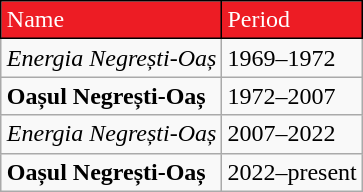<table class="wikitable" style="text-align: left" align="right">
<tr>
<td style="background:#ed1c24;color:#FFFFFF;border:1px solid #000000">Name</td>
<td style="background:#ed1c24;color:#FFFFFF;border:1px solid #000000">Period</td>
</tr>
<tr>
<td align=left><em>Energia Negrești-Oaș</em></td>
<td>1969–1972</td>
</tr>
<tr>
<td align=left><strong>Oașul Negrești-Oaș</strong></td>
<td>1972–2007</td>
</tr>
<tr>
<td align=left><em>Energia Negrești-Oaș</em></td>
<td>2007–2022</td>
</tr>
<tr>
<td align=left><strong>Oașul Negrești-Oaș</strong></td>
<td>2022–present</td>
</tr>
</table>
